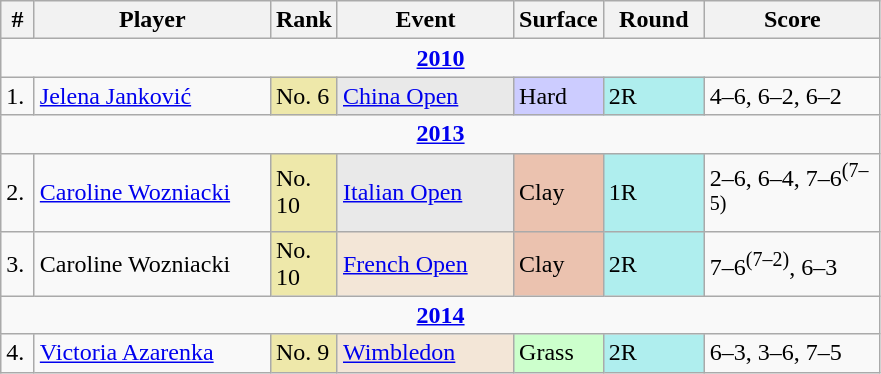<table class="wikitable sortable">
<tr>
<th width=15>#</th>
<th width=150>Player</th>
<th width=30>Rank</th>
<th width=110>Event</th>
<th width=50>Surface</th>
<th width=60>Round</th>
<th width=110>Score</th>
</tr>
<tr>
<td colspan=7 style=text-align:center><strong><a href='#'>2010</a></strong></td>
</tr>
<tr>
<td>1.</td>
<td> <a href='#'>Jelena Janković</a></td>
<td bgcolor=EEE8AA>No. 6</td>
<td bgcolor=e9e9e9><a href='#'>China Open</a></td>
<td style="background:#ccf;">Hard</td>
<td bgcolor=afeeee>2R</td>
<td>4–6, 6–2, 6–2</td>
</tr>
<tr>
<td colspan=7 style=text-align:center><strong><a href='#'>2013</a></strong></td>
</tr>
<tr>
<td>2.</td>
<td> <a href='#'>Caroline Wozniacki</a></td>
<td bgcolor=EEE8AA>No. 10</td>
<td bgcolor=e9e9e9><a href='#'>Italian Open</a></td>
<td bgcolor=EBC2AF>Clay</td>
<td bgcolor=afeeee>1R</td>
<td>2–6, 6–4, 7–6<sup>(7–5)</sup></td>
</tr>
<tr>
<td>3.</td>
<td> Caroline Wozniacki</td>
<td bgcolor=EEE8AA>No. 10</td>
<td bgcolor=f3e6d7><a href='#'>French Open</a></td>
<td bgcolor=EBC2AF>Clay</td>
<td bgcolor=afeeee>2R</td>
<td>7–6<sup>(7–2)</sup>, 6–3</td>
</tr>
<tr>
<td colspan=7 style=text-align:center><strong><a href='#'>2014</a></strong></td>
</tr>
<tr>
<td>4.</td>
<td> <a href='#'>Victoria Azarenka</a></td>
<td bgcolor=EEE8AA>No. 9</td>
<td bgcolor=f3e6d7><a href='#'>Wimbledon</a></td>
<td style="background:#cfc;">Grass</td>
<td bgcolor=afeeee>2R</td>
<td>6–3, 3–6, 7–5</td>
</tr>
</table>
